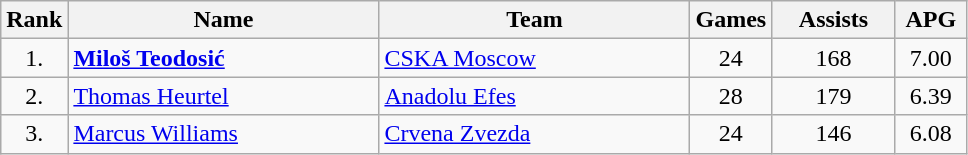<table class="wikitable sortable" style="text-align: center">
<tr>
<th>Rank</th>
<th width=200>Name</th>
<th width=200>Team</th>
<th>Games</th>
<th width=75>Assists</th>
<th width=40>APG</th>
</tr>
<tr>
<td>1.</td>
<td align="left"> <strong><a href='#'>Miloš Teodosić</a></strong></td>
<td align="left"> <a href='#'>CSKA Moscow</a></td>
<td>24</td>
<td>168</td>
<td>7.00</td>
</tr>
<tr>
<td>2.</td>
<td align="left"> <a href='#'>Thomas Heurtel</a></td>
<td align="left"> <a href='#'>Anadolu Efes</a></td>
<td>28</td>
<td>179</td>
<td>6.39</td>
</tr>
<tr>
<td>3.</td>
<td align="left"> <a href='#'>Marcus Williams</a></td>
<td align="left"> <a href='#'>Crvena Zvezda</a></td>
<td>24</td>
<td>146</td>
<td>6.08</td>
</tr>
</table>
